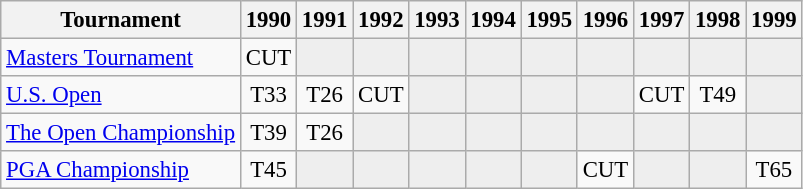<table class="wikitable" style="font-size:95%;text-align:center;">
<tr>
<th>Tournament</th>
<th>1990</th>
<th>1991</th>
<th>1992</th>
<th>1993</th>
<th>1994</th>
<th>1995</th>
<th>1996</th>
<th>1997</th>
<th>1998</th>
<th>1999</th>
</tr>
<tr>
<td align=left><a href='#'>Masters Tournament</a></td>
<td>CUT</td>
<td style="background:#eeeeee;"></td>
<td style="background:#eeeeee;"></td>
<td style="background:#eeeeee;"></td>
<td style="background:#eeeeee;"></td>
<td style="background:#eeeeee;"></td>
<td style="background:#eeeeee;"></td>
<td style="background:#eeeeee;"></td>
<td style="background:#eeeeee;"></td>
<td style="background:#eeeeee;"></td>
</tr>
<tr>
<td align=left><a href='#'>U.S. Open</a></td>
<td>T33</td>
<td>T26</td>
<td>CUT</td>
<td style="background:#eeeeee;"></td>
<td style="background:#eeeeee;"></td>
<td style="background:#eeeeee;"></td>
<td style="background:#eeeeee;"></td>
<td>CUT</td>
<td>T49</td>
<td style="background:#eeeeee;"></td>
</tr>
<tr>
<td align=left><a href='#'>The Open Championship</a></td>
<td>T39</td>
<td>T26</td>
<td style="background:#eeeeee;"></td>
<td style="background:#eeeeee;"></td>
<td style="background:#eeeeee;"></td>
<td style="background:#eeeeee;"></td>
<td style="background:#eeeeee;"></td>
<td style="background:#eeeeee;"></td>
<td style="background:#eeeeee;"></td>
<td style="background:#eeeeee;"></td>
</tr>
<tr>
<td align=left><a href='#'>PGA Championship</a></td>
<td>T45</td>
<td style="background:#eeeeee;"></td>
<td style="background:#eeeeee;"></td>
<td style="background:#eeeeee;"></td>
<td style="background:#eeeeee;"></td>
<td style="background:#eeeeee;"></td>
<td>CUT</td>
<td style="background:#eeeeee;"></td>
<td style="background:#eeeeee;"></td>
<td>T65</td>
</tr>
</table>
